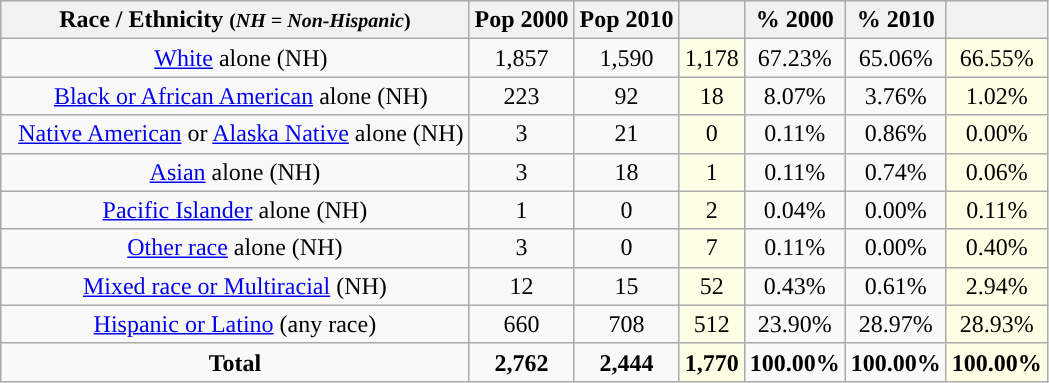<table class="wikitable" style="text-align:center;">
<tr>
<th>Race / Ethnicity <small>(<em>NH = Non-Hispanic</em>)</small></th>
<th>Pop 2000</th>
<th>Pop 2010</th>
<th></th>
<th>% 2000</th>
<th>% 2010</th>
<th></th>
</tr>
<tr>
<td>  <a href='#'>White</a> alone (NH)</td>
<td>1,857</td>
<td>1,590</td>
<td style='background: #ffffe6;'>1,178</td>
<td>67.23%</td>
<td>65.06%</td>
<td style='background: #ffffe6;'>66.55%</td>
</tr>
<tr>
<td>  <a href='#'>Black or African American</a> alone (NH)</td>
<td>223</td>
<td>92</td>
<td style='background: #ffffe6;'>18</td>
<td>8.07%</td>
<td>3.76%</td>
<td style='background: #ffffe6;'>1.02%</td>
</tr>
<tr>
<td>  <a href='#'>Native American</a> or <a href='#'>Alaska Native</a> alone (NH)</td>
<td>3</td>
<td>21</td>
<td style='background: #ffffe6;'>0</td>
<td>0.11%</td>
<td>0.86%</td>
<td style='background: #ffffe6;'>0.00%</td>
</tr>
<tr>
<td><a href='#'>Asian</a> alone (NH)</td>
<td>3</td>
<td>18</td>
<td style='background: #ffffe6;'>1</td>
<td>0.11%</td>
<td>0.74%</td>
<td style='background: #ffffe6;'>0.06%</td>
</tr>
<tr>
<td><a href='#'>Pacific Islander</a> alone (NH)</td>
<td>1</td>
<td>0</td>
<td style='background: #ffffe6;'>2</td>
<td>0.04%</td>
<td>0.00%</td>
<td style='background: #ffffe6;'>0.11%</td>
</tr>
<tr>
<td><a href='#'>Other race</a> alone (NH)</td>
<td>3</td>
<td>0</td>
<td style='background: #ffffe6;'>7</td>
<td>0.11%</td>
<td>0.00%</td>
<td style='background: #ffffe6;'>0.40%</td>
</tr>
<tr>
<td><a href='#'>Mixed race or Multiracial</a> (NH)</td>
<td>12</td>
<td>15</td>
<td style='background: #ffffe6;'>52</td>
<td>0.43%</td>
<td>0.61%</td>
<td style='background: #ffffe6;'>2.94%</td>
</tr>
<tr>
<td><a href='#'>Hispanic or Latino</a> (any race)</td>
<td>660</td>
<td>708</td>
<td style='background: #ffffe6;'>512</td>
<td>23.90%</td>
<td>28.97%</td>
<td style='background: #ffffe6;'>28.93%</td>
</tr>
<tr>
<td><strong>Total</strong></td>
<td><strong>2,762</strong></td>
<td><strong>2,444</strong></td>
<td style='background: #ffffe6;'><strong>1,770</strong></td>
<td><strong>100.00%</strong></td>
<td><strong>100.00%</strong></td>
<td style='background: #ffffe6;'><strong>100.00%</strong></td>
</tr>
</table>
